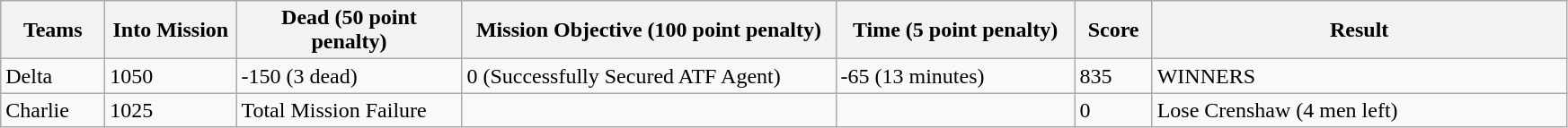<table class="wikitable">
<tr>
<th width="70px">Teams</th>
<th width="90px">Into Mission</th>
<th width="160px">Dead (50 point penalty)</th>
<th width="270px">Mission Objective (100 point penalty)</th>
<th width="170px">Time (5 point penalty)</th>
<th width="50px">Score</th>
<th width="300px">Result</th>
</tr>
<tr>
<td>Delta</td>
<td>1050</td>
<td>-150 (3 dead)</td>
<td>0 (Successfully Secured ATF Agent)</td>
<td>-65 (13 minutes)<em></td>
<td>835</td>
<td>WINNERS</td>
</tr>
<tr>
<td>Charlie</td>
<td>1025</td>
<td>Total Mission Failure</td>
<td></td>
<td></td>
<td>0</td>
<td>Lose Crenshaw (4 men left)</td>
</tr>
</table>
